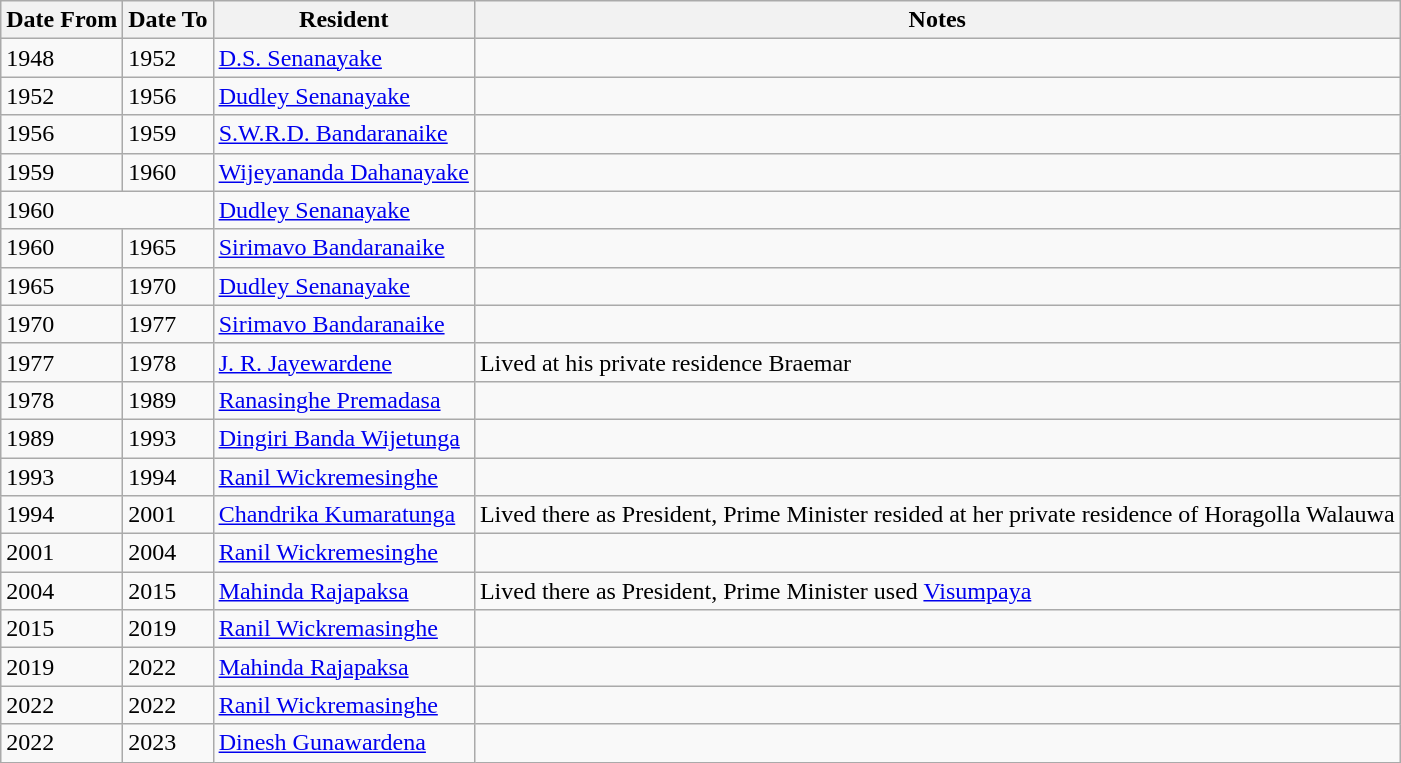<table class="wikitable">
<tr>
<th>Date From</th>
<th>Date To</th>
<th>Resident</th>
<th>Notes</th>
</tr>
<tr>
<td>1948</td>
<td>1952</td>
<td><a href='#'>D.S. Senanayake</a></td>
<td></td>
</tr>
<tr>
<td>1952</td>
<td>1956</td>
<td><a href='#'>Dudley Senanayake</a></td>
<td></td>
</tr>
<tr>
<td>1956</td>
<td>1959</td>
<td><a href='#'>S.W.R.D. Bandaranaike</a></td>
<td></td>
</tr>
<tr>
<td>1959</td>
<td>1960</td>
<td><a href='#'>Wijeyananda Dahanayake</a></td>
<td></td>
</tr>
<tr>
<td colspan="2">1960</td>
<td><a href='#'>Dudley Senanayake</a></td>
<td></td>
</tr>
<tr>
<td>1960</td>
<td>1965</td>
<td><a href='#'>Sirimavo Bandaranaike</a></td>
<td></td>
</tr>
<tr>
<td>1965</td>
<td>1970</td>
<td><a href='#'>Dudley Senanayake</a></td>
<td></td>
</tr>
<tr>
<td>1970</td>
<td>1977</td>
<td><a href='#'>Sirimavo Bandaranaike</a></td>
<td></td>
</tr>
<tr>
<td>1977</td>
<td>1978</td>
<td><a href='#'>J. R. Jayewardene</a></td>
<td>Lived at his private residence Braemar</td>
</tr>
<tr>
<td>1978</td>
<td>1989</td>
<td><a href='#'>Ranasinghe Premadasa</a></td>
<td></td>
</tr>
<tr>
<td>1989</td>
<td>1993</td>
<td><a href='#'>Dingiri Banda Wijetunga</a></td>
<td></td>
</tr>
<tr>
<td>1993</td>
<td>1994</td>
<td><a href='#'>Ranil Wickremesinghe</a></td>
<td></td>
</tr>
<tr>
<td>1994</td>
<td>2001</td>
<td><a href='#'>Chandrika Kumaratunga</a></td>
<td>Lived there as President, Prime Minister resided at her private residence of Horagolla Walauwa</td>
</tr>
<tr>
<td>2001</td>
<td>2004</td>
<td><a href='#'>Ranil Wickremesinghe</a></td>
<td></td>
</tr>
<tr>
<td>2004</td>
<td>2015</td>
<td><a href='#'>Mahinda Rajapaksa</a></td>
<td>Lived there as President, Prime Minister used <a href='#'>Visumpaya</a></td>
</tr>
<tr>
<td>2015</td>
<td>2019</td>
<td><a href='#'>Ranil Wickremasinghe</a></td>
<td></td>
</tr>
<tr>
<td>2019</td>
<td>2022</td>
<td><a href='#'>Mahinda Rajapaksa</a></td>
<td></td>
</tr>
<tr>
<td>2022</td>
<td>2022</td>
<td><a href='#'>Ranil Wickremasinghe</a></td>
<td></td>
</tr>
<tr>
<td>2022</td>
<td>2023</td>
<td><a href='#'>Dinesh Gunawardena</a></td>
</tr>
</table>
